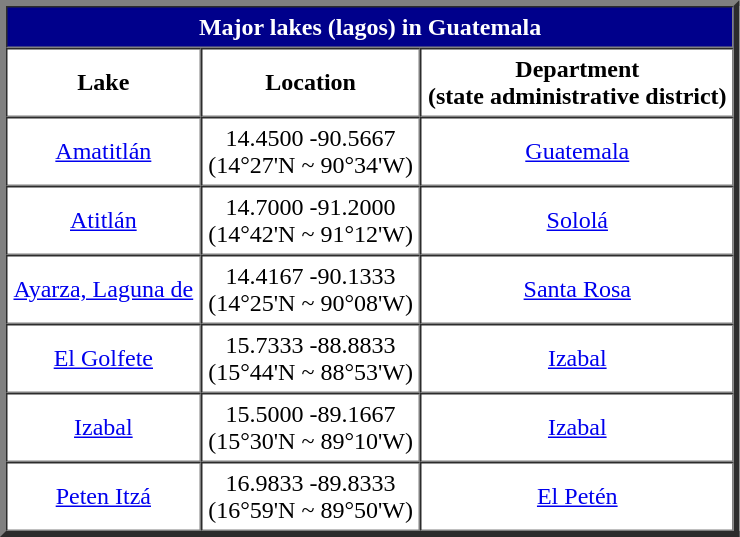<table align=left border=4 cellspacing=0 cellpadding=4>
<tr>
<th align="center" colspan="4" bgcolor="darkblue" style="color:white">Major lakes (lagos) in Guatemala</th>
</tr>
<tr>
<th align="center" colspan="1">Lake</th>
<th align="center" colspan="1">Location</th>
<th align="center" colspan="1">Department<br>(state administrative district)</th>
</tr>
<tr>
<td align="center"><a href='#'>Amatitlán</a></td>
<td align="center">14.4500 -90.5667<br>(14°27'N ~ 90°34'W)</td>
<td align="center"><a href='#'>Guatemala</a></td>
</tr>
<tr>
<td align="center"><a href='#'>Atitlán</a></td>
<td align="center">14.7000 -91.2000<br>(14°42'N ~ 91°12'W)</td>
<td align="center"><a href='#'>Sololá</a></td>
</tr>
<tr>
<td align="center"><a href='#'>Ayarza, Laguna de</a></td>
<td align="center">14.4167 -90.1333<br>(14°25'N ~ 90°08'W)</td>
<td align="center"><a href='#'>Santa Rosa</a></td>
</tr>
<tr>
<td align="center"><a href='#'>El Golfete</a></td>
<td align="center">15.7333 -88.8833<br>(15°44'N ~ 88°53'W)</td>
<td align="center"><a href='#'>Izabal</a></td>
</tr>
<tr>
<td align="center"><a href='#'>Izabal</a></td>
<td align="center">15.5000 -89.1667<br>(15°30'N ~ 89°10'W)</td>
<td align="center"><a href='#'>Izabal</a></td>
</tr>
<tr>
<td align="center"><a href='#'>Peten Itzá</a></td>
<td align="center">16.9833 -89.8333<br>(16°59'N ~ 89°50'W)</td>
<td align="center"><a href='#'>El Petén</a></td>
</tr>
<tr>
</tr>
</table>
